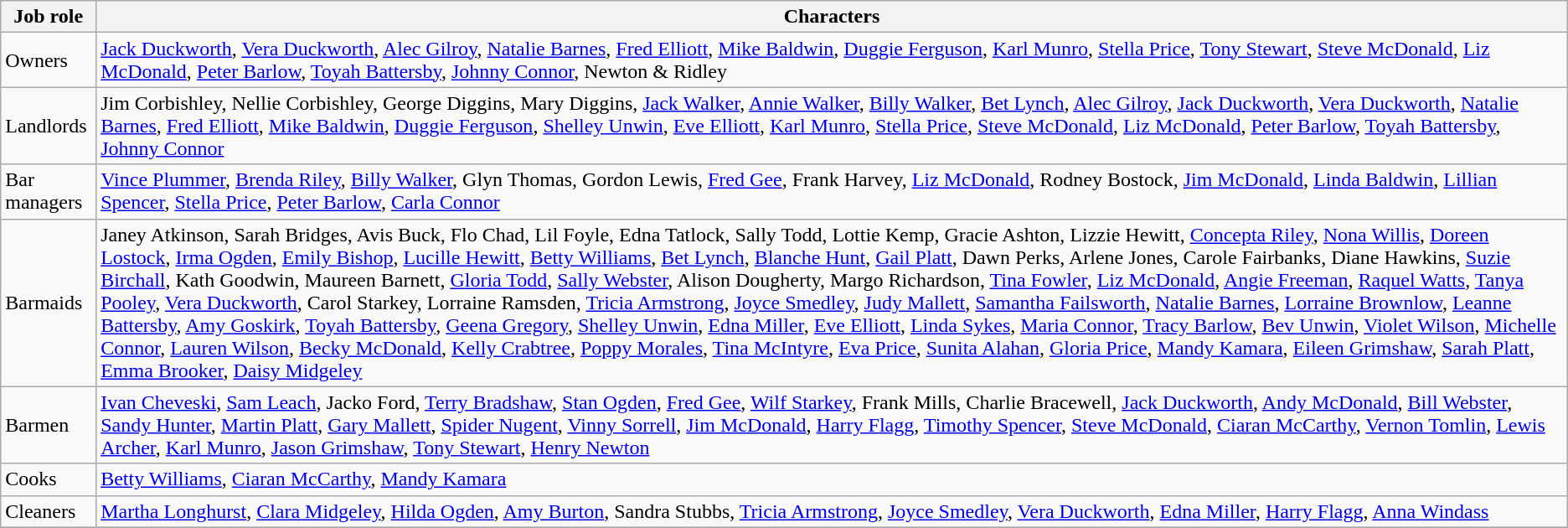<table class="wikitable">
<tr>
<th>Job role</th>
<th>Characters</th>
</tr>
<tr>
<td>Owners</td>
<td><a href='#'>Jack Duckworth</a>, <a href='#'>Vera Duckworth</a>, <a href='#'>Alec Gilroy</a>, <a href='#'>Natalie Barnes</a>, <a href='#'>Fred Elliott</a>, <a href='#'>Mike Baldwin</a>, <a href='#'>Duggie Ferguson</a>, <a href='#'>Karl Munro</a>, <a href='#'>Stella Price</a>, <a href='#'>Tony Stewart</a>, <a href='#'>Steve McDonald</a>, <a href='#'>Liz McDonald</a>, <a href='#'>Peter Barlow</a>, <a href='#'>Toyah Battersby</a>, <a href='#'>Johnny Connor</a>, Newton & Ridley</td>
</tr>
<tr>
<td>Landlords</td>
<td>Jim Corbishley, Nellie Corbishley, George Diggins, Mary Diggins, <a href='#'>Jack Walker</a>, <a href='#'>Annie Walker</a>, <a href='#'>Billy Walker</a>, <a href='#'>Bet Lynch</a>, <a href='#'>Alec Gilroy</a>, <a href='#'>Jack Duckworth</a>, <a href='#'>Vera Duckworth</a>, <a href='#'>Natalie Barnes</a>, <a href='#'>Fred Elliott</a>, <a href='#'>Mike Baldwin</a>, <a href='#'>Duggie Ferguson</a>, <a href='#'>Shelley Unwin</a>, <a href='#'>Eve Elliott</a>, <a href='#'>Karl Munro</a>, <a href='#'>Stella Price</a>, <a href='#'>Steve McDonald</a>, <a href='#'>Liz McDonald</a>, <a href='#'>Peter Barlow</a>, <a href='#'>Toyah Battersby</a>, <a href='#'>Johnny Connor</a></td>
</tr>
<tr>
<td>Bar managers</td>
<td><a href='#'>Vince Plummer</a>, <a href='#'>Brenda Riley</a>, <a href='#'>Billy Walker</a>, Glyn Thomas, Gordon Lewis, <a href='#'>Fred Gee</a>, Frank Harvey, <a href='#'>Liz McDonald</a>, Rodney Bostock, <a href='#'>Jim McDonald</a>, <a href='#'>Linda Baldwin</a>, <a href='#'>Lillian Spencer</a>, <a href='#'>Stella Price</a>, <a href='#'>Peter Barlow</a>, <a href='#'>Carla Connor</a></td>
</tr>
<tr>
<td>Barmaids</td>
<td>Janey Atkinson, Sarah Bridges, Avis Buck, Flo Chad, Lil Foyle, Edna Tatlock, Sally Todd, Lottie Kemp, Gracie Ashton, Lizzie Hewitt, <a href='#'>Concepta Riley</a>, <a href='#'>Nona Willis</a>, <a href='#'>Doreen Lostock</a>, <a href='#'>Irma Ogden</a>, <a href='#'>Emily Bishop</a>, <a href='#'>Lucille Hewitt</a>, <a href='#'>Betty Williams</a>, <a href='#'>Bet Lynch</a>, <a href='#'>Blanche Hunt</a>, <a href='#'>Gail Platt</a>, Dawn Perks, Arlene Jones, Carole Fairbanks, Diane Hawkins, <a href='#'>Suzie Birchall</a>, Kath Goodwin, Maureen Barnett, <a href='#'>Gloria Todd</a>, <a href='#'>Sally Webster</a>, Alison Dougherty, Margo Richardson, <a href='#'>Tina Fowler</a>, <a href='#'>Liz McDonald</a>, <a href='#'>Angie Freeman</a>, <a href='#'>Raquel Watts</a>, <a href='#'>Tanya Pooley</a>, <a href='#'>Vera Duckworth</a>, Carol Starkey, Lorraine Ramsden, <a href='#'>Tricia Armstrong</a>, <a href='#'>Joyce Smedley</a>, <a href='#'>Judy Mallett</a>, <a href='#'>Samantha Failsworth</a>, <a href='#'>Natalie Barnes</a>, <a href='#'>Lorraine Brownlow</a>, <a href='#'>Leanne Battersby</a>, <a href='#'>Amy Goskirk</a>, <a href='#'>Toyah Battersby</a>, <a href='#'>Geena Gregory</a>, <a href='#'>Shelley Unwin</a>, <a href='#'>Edna Miller</a>, <a href='#'>Eve Elliott</a>, <a href='#'>Linda Sykes</a>, <a href='#'>Maria Connor</a>, <a href='#'>Tracy Barlow</a>, <a href='#'>Bev Unwin</a>, <a href='#'>Violet Wilson</a>, <a href='#'>Michelle Connor</a>, <a href='#'>Lauren Wilson</a>, <a href='#'>Becky McDonald</a>, <a href='#'>Kelly Crabtree</a>, <a href='#'>Poppy Morales</a>, <a href='#'>Tina McIntyre</a>, <a href='#'>Eva Price</a>, <a href='#'>Sunita Alahan</a>, <a href='#'>Gloria Price</a>, <a href='#'>Mandy Kamara</a>, <a href='#'>Eileen Grimshaw</a>, <a href='#'>Sarah Platt</a>, <a href='#'>Emma Brooker</a>, <a href='#'>Daisy Midgeley</a></td>
</tr>
<tr>
<td>Barmen</td>
<td><a href='#'>Ivan Cheveski</a>, <a href='#'>Sam Leach</a>, Jacko Ford, <a href='#'>Terry Bradshaw</a>, <a href='#'>Stan Ogden</a>, <a href='#'>Fred Gee</a>, <a href='#'>Wilf Starkey</a>, Frank Mills, Charlie Bracewell, <a href='#'>Jack Duckworth</a>, <a href='#'>Andy McDonald</a>, <a href='#'>Bill Webster</a>, <a href='#'>Sandy Hunter</a>, <a href='#'>Martin Platt</a>, <a href='#'>Gary Mallett</a>, <a href='#'>Spider Nugent</a>, <a href='#'>Vinny Sorrell</a>, <a href='#'>Jim McDonald</a>, <a href='#'>Harry Flagg</a>, <a href='#'>Timothy Spencer</a>, <a href='#'>Steve McDonald</a>, <a href='#'>Ciaran McCarthy</a>, <a href='#'>Vernon Tomlin</a>, <a href='#'>Lewis Archer</a>, <a href='#'>Karl Munro</a>, <a href='#'>Jason Grimshaw</a>, <a href='#'>Tony Stewart</a>, <a href='#'>Henry Newton</a></td>
</tr>
<tr>
<td>Cooks</td>
<td><a href='#'>Betty Williams</a>, <a href='#'>Ciaran McCarthy</a>, <a href='#'>Mandy Kamara</a></td>
</tr>
<tr>
<td>Cleaners</td>
<td><a href='#'>Martha Longhurst</a>, <a href='#'>Clara Midgeley</a>, <a href='#'>Hilda Ogden</a>, <a href='#'>Amy Burton</a>, Sandra Stubbs, <a href='#'>Tricia Armstrong</a>, <a href='#'>Joyce Smedley</a>, <a href='#'>Vera Duckworth</a>, <a href='#'>Edna Miller</a>, <a href='#'>Harry Flagg</a>, <a href='#'>Anna Windass</a></td>
</tr>
<tr>
</tr>
</table>
